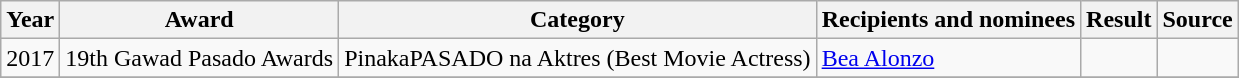<table class="wikitable">
<tr>
<th>Year</th>
<th>Award</th>
<th>Category</th>
<th>Recipients and nominees</th>
<th>Result</th>
<th>Source</th>
</tr>
<tr>
<td>2017</td>
<td>19th Gawad Pasado Awards</td>
<td>PinakaPASADO na Aktres (Best Movie Actress)</td>
<td><a href='#'>Bea Alonzo</a></td>
<td></td>
<td rowspan=1></td>
</tr>
<tr>
</tr>
</table>
